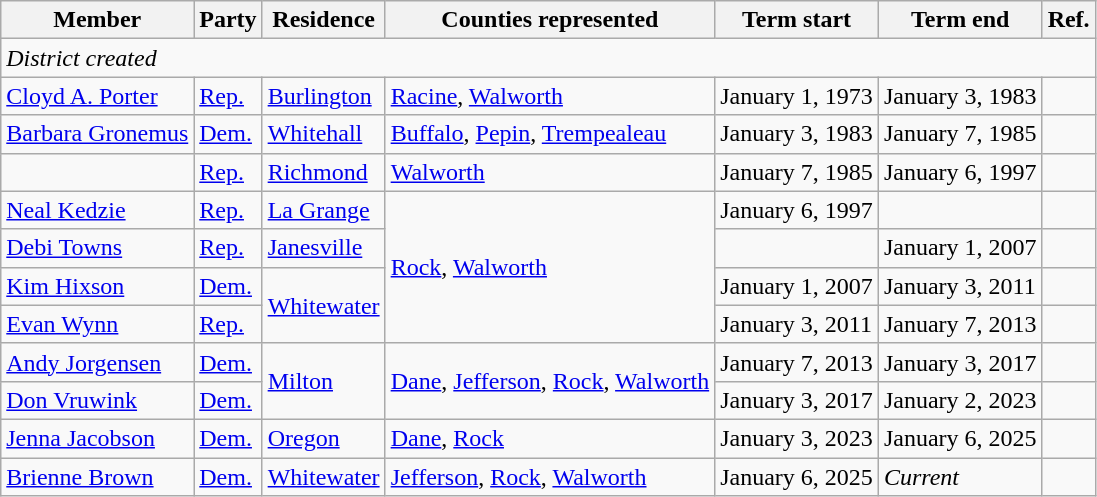<table class="wikitable">
<tr>
<th>Member</th>
<th>Party</th>
<th>Residence</th>
<th>Counties represented</th>
<th>Term start</th>
<th>Term end</th>
<th>Ref.</th>
</tr>
<tr>
<td colspan="7"><em>District created</em></td>
</tr>
<tr>
<td><a href='#'>Cloyd A. Porter</a></td>
<td><a href='#'>Rep.</a></td>
<td><a href='#'>Burlington</a></td>
<td><a href='#'>Racine</a>, <a href='#'>Walworth</a></td>
<td>January 1, 1973</td>
<td>January 3, 1983</td>
<td></td>
</tr>
<tr>
<td><a href='#'>Barbara Gronemus</a></td>
<td><a href='#'>Dem.</a></td>
<td><a href='#'>Whitehall</a></td>
<td><a href='#'>Buffalo</a>, <a href='#'>Pepin</a>, <a href='#'>Trempealeau</a></td>
<td>January 3, 1983</td>
<td>January 7, 1985</td>
<td></td>
</tr>
<tr>
<td></td>
<td><a href='#'>Rep.</a></td>
<td><a href='#'>Richmond</a></td>
<td><a href='#'>Walworth</a></td>
<td>January 7, 1985</td>
<td>January 6, 1997</td>
<td></td>
</tr>
<tr>
<td><a href='#'>Neal Kedzie</a></td>
<td><a href='#'>Rep.</a></td>
<td><a href='#'>La Grange</a></td>
<td rowspan="4"><a href='#'>Rock</a>, <a href='#'>Walworth</a></td>
<td>January 6, 1997</td>
<td></td>
<td></td>
</tr>
<tr>
<td><a href='#'>Debi Towns</a></td>
<td><a href='#'>Rep.</a></td>
<td><a href='#'>Janesville</a></td>
<td></td>
<td>January 1, 2007</td>
<td></td>
</tr>
<tr>
<td><a href='#'>Kim Hixson</a></td>
<td><a href='#'>Dem.</a></td>
<td rowspan="2"><a href='#'>Whitewater</a></td>
<td>January 1, 2007</td>
<td>January 3, 2011</td>
<td></td>
</tr>
<tr>
<td><a href='#'>Evan Wynn</a></td>
<td><a href='#'>Rep.</a></td>
<td>January 3, 2011</td>
<td>January 7, 2013</td>
<td></td>
</tr>
<tr>
<td><a href='#'>Andy Jorgensen</a></td>
<td><a href='#'>Dem.</a></td>
<td rowspan="2"><a href='#'>Milton</a></td>
<td rowspan="2"><a href='#'>Dane</a>, <a href='#'>Jefferson</a>, <a href='#'>Rock</a>, <a href='#'>Walworth</a></td>
<td>January 7, 2013</td>
<td>January 3, 2017</td>
<td></td>
</tr>
<tr>
<td><a href='#'>Don Vruwink</a></td>
<td><a href='#'>Dem.</a></td>
<td>January 3, 2017</td>
<td>January 2, 2023</td>
<td></td>
</tr>
<tr>
<td><a href='#'>Jenna Jacobson</a></td>
<td><a href='#'>Dem.</a></td>
<td><a href='#'>Oregon</a></td>
<td><a href='#'>Dane</a>, <a href='#'>Rock</a></td>
<td>January 3, 2023</td>
<td>January 6, 2025</td>
<td></td>
</tr>
<tr>
<td><a href='#'>Brienne Brown</a></td>
<td><a href='#'>Dem.</a></td>
<td><a href='#'>Whitewater</a></td>
<td><a href='#'>Jefferson</a>, <a href='#'>Rock</a>, <a href='#'>Walworth</a></td>
<td>January 6, 2025</td>
<td><em>Current</em></td>
<td></td>
</tr>
</table>
